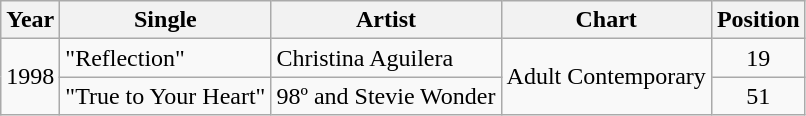<table class="wikitable">
<tr>
<th>Year</th>
<th>Single</th>
<th>Artist</th>
<th>Chart</th>
<th>Position</th>
</tr>
<tr>
<td rowspan=2>1998</td>
<td>"Reflection"</td>
<td>Christina Aguilera</td>
<td rowspan=2>Adult Contemporary</td>
<td align="center">19</td>
</tr>
<tr>
<td>"True to Your Heart"</td>
<td>98º and Stevie Wonder</td>
<td align="center">51</td>
</tr>
</table>
